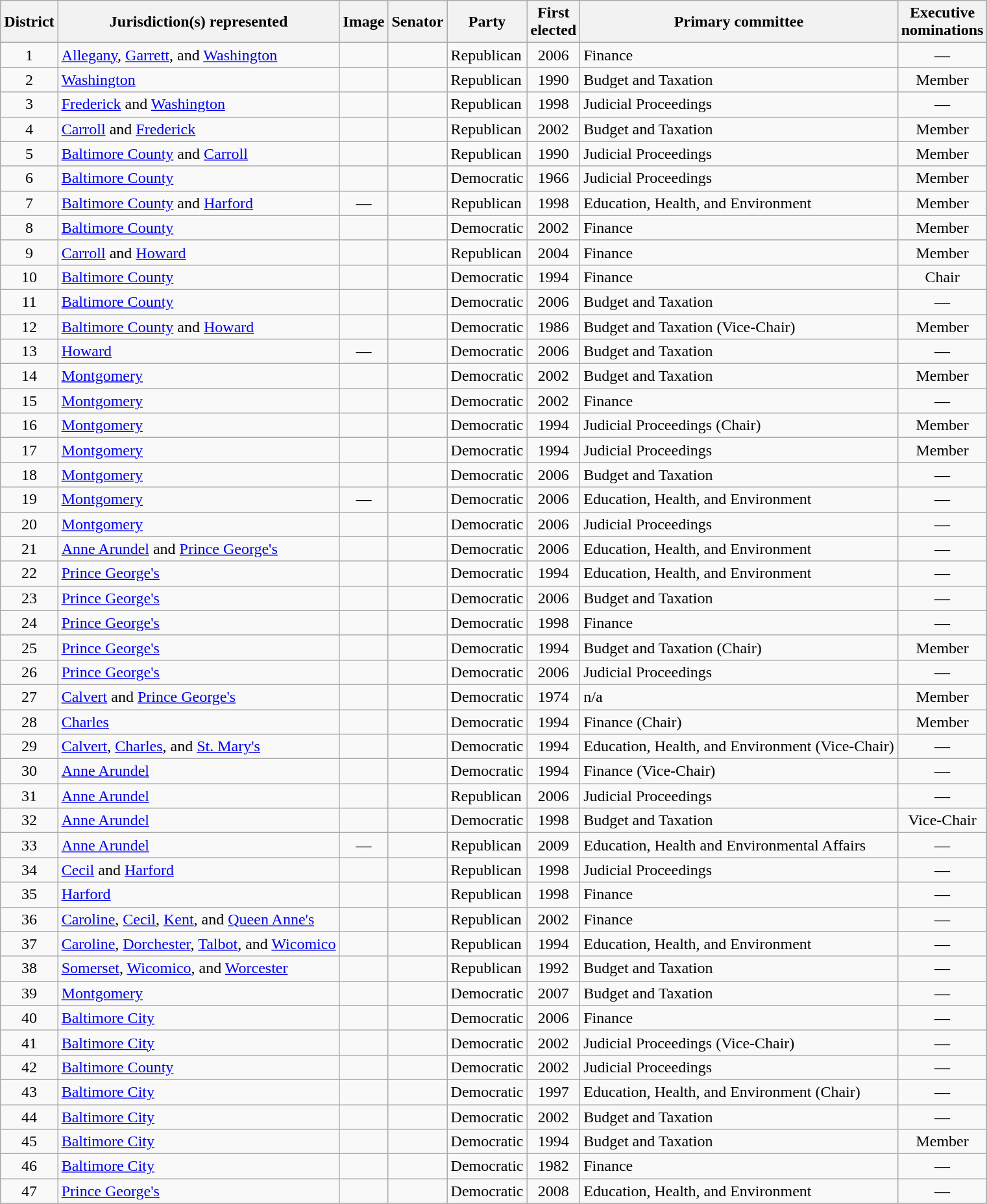<table class="sortable wikitable">
<tr>
<th>District</th>
<th>Jurisdiction(s) represented</th>
<th class="unsortable">Image</th>
<th>Senator</th>
<th>Party</th>
<th>First<br>elected</th>
<th>Primary committee</th>
<th>Executive<br>nominations</th>
</tr>
<tr>
<td style="text-align:center;">1</td>
<td><a href='#'>Allegany</a>, <a href='#'>Garrett</a>, and <a href='#'>Washington</a></td>
<td style="text-align:center;"></td>
<td></td>
<td>Republican</td>
<td style="text-align:center;">2006</td>
<td>Finance</td>
<td style="text-align:center;">—</td>
</tr>
<tr>
<td style="text-align:center;">2</td>
<td><a href='#'>Washington</a></td>
<td style="text-align:center;"></td>
<td></td>
<td>Republican</td>
<td style="text-align:center;">1990</td>
<td>Budget and Taxation</td>
<td style="text-align:center;">Member</td>
</tr>
<tr>
<td style="text-align:center;">3</td>
<td><a href='#'>Frederick</a> and <a href='#'>Washington</a></td>
<td style="text-align:center;"></td>
<td></td>
<td>Republican</td>
<td style="text-align:center;">1998</td>
<td>Judicial Proceedings</td>
<td style="text-align:center;">—</td>
</tr>
<tr>
<td style="text-align:center;">4</td>
<td><a href='#'>Carroll</a> and <a href='#'>Frederick</a></td>
<td style="text-align:center;"></td>
<td></td>
<td>Republican</td>
<td style="text-align:center;">2002</td>
<td>Budget and Taxation</td>
<td style="text-align:center;">Member</td>
</tr>
<tr>
<td style="text-align:center;">5</td>
<td><a href='#'>Baltimore County</a> and <a href='#'>Carroll</a></td>
<td style="text-align:center;"></td>
<td></td>
<td>Republican</td>
<td style="text-align:center;">1990</td>
<td>Judicial Proceedings</td>
<td style="text-align:center;">Member</td>
</tr>
<tr>
<td style="text-align:center;">6</td>
<td><a href='#'>Baltimore County</a></td>
<td style="text-align:center;"></td>
<td></td>
<td>Democratic</td>
<td style="text-align:center;">1966</td>
<td>Judicial Proceedings</td>
<td style="text-align:center;">Member</td>
</tr>
<tr>
<td style="text-align:center;">7</td>
<td><a href='#'>Baltimore County</a> and <a href='#'>Harford</a></td>
<td style="text-align:center;">—</td>
<td></td>
<td>Republican</td>
<td style="text-align:center;">1998</td>
<td>Education, Health, and Environment</td>
<td style="text-align:center;">Member</td>
</tr>
<tr>
<td style="text-align:center;">8</td>
<td><a href='#'>Baltimore County</a></td>
<td style="text-align:center;"></td>
<td></td>
<td>Democratic</td>
<td style="text-align:center;">2002</td>
<td>Finance</td>
<td style="text-align:center;">Member</td>
</tr>
<tr>
<td style="text-align:center;">9</td>
<td><a href='#'>Carroll</a> and <a href='#'>Howard</a></td>
<td style="text-align:center;"></td>
<td></td>
<td>Republican</td>
<td style="text-align:center;">2004</td>
<td>Finance</td>
<td style="text-align:center;">Member</td>
</tr>
<tr>
<td style="text-align:center;">10</td>
<td><a href='#'>Baltimore County</a></td>
<td style="text-align:center;"></td>
<td></td>
<td>Democratic</td>
<td style="text-align:center;">1994</td>
<td>Finance</td>
<td style="text-align:center;">Chair</td>
</tr>
<tr>
<td style="text-align:center;">11</td>
<td><a href='#'>Baltimore County</a></td>
<td style="text-align:center;"></td>
<td></td>
<td>Democratic</td>
<td style="text-align:center;">2006</td>
<td>Budget and Taxation</td>
<td style="text-align:center;">—</td>
</tr>
<tr>
<td style="text-align:center;">12</td>
<td><a href='#'>Baltimore County</a> and <a href='#'>Howard</a></td>
<td style="text-align:center;"></td>
<td></td>
<td>Democratic</td>
<td style="text-align:center;">1986</td>
<td>Budget and Taxation (Vice-Chair)</td>
<td style="text-align:center;">Member</td>
</tr>
<tr>
<td style="text-align:center;">13</td>
<td><a href='#'>Howard</a></td>
<td style="text-align:center;">—</td>
<td></td>
<td>Democratic</td>
<td style="text-align:center;">2006</td>
<td>Budget and Taxation</td>
<td style="text-align:center;">—</td>
</tr>
<tr>
<td style="text-align:center;">14</td>
<td><a href='#'>Montgomery</a></td>
<td style="text-align:center;"></td>
<td></td>
<td>Democratic</td>
<td style="text-align:center;">2002</td>
<td>Budget and Taxation</td>
<td style="text-align:center;">Member</td>
</tr>
<tr>
<td style="text-align:center;">15</td>
<td><a href='#'>Montgomery</a></td>
<td style="text-align:center;"></td>
<td></td>
<td>Democratic</td>
<td style="text-align:center;">2002</td>
<td>Finance</td>
<td style="text-align:center;">—</td>
</tr>
<tr>
<td style="text-align:center;">16</td>
<td><a href='#'>Montgomery</a></td>
<td style="text-align:center;"></td>
<td></td>
<td>Democratic</td>
<td style="text-align:center;">1994</td>
<td>Judicial Proceedings (Chair)</td>
<td style="text-align:center;">Member</td>
</tr>
<tr>
<td style="text-align:center;">17</td>
<td><a href='#'>Montgomery</a></td>
<td style="text-align:center;"></td>
<td></td>
<td>Democratic</td>
<td style="text-align:center;">1994</td>
<td>Judicial Proceedings</td>
<td style="text-align:center;">Member</td>
</tr>
<tr>
<td style="text-align:center;">18</td>
<td><a href='#'>Montgomery</a></td>
<td style="text-align:center;"></td>
<td></td>
<td>Democratic</td>
<td style="text-align:center;">2006</td>
<td>Budget and Taxation</td>
<td style="text-align:center;">—</td>
</tr>
<tr>
<td style="text-align:center;">19</td>
<td><a href='#'>Montgomery</a></td>
<td style="text-align:center;">—</td>
<td></td>
<td>Democratic</td>
<td style="text-align:center;">2006</td>
<td>Education, Health, and Environment</td>
<td style="text-align:center;">—</td>
</tr>
<tr>
<td style="text-align:center;">20</td>
<td><a href='#'>Montgomery</a></td>
<td style="text-align:center;"></td>
<td></td>
<td>Democratic</td>
<td style="text-align:center;">2006</td>
<td>Judicial Proceedings</td>
<td style="text-align:center;">—</td>
</tr>
<tr>
<td style="text-align:center;">21</td>
<td><a href='#'>Anne Arundel</a> and <a href='#'>Prince George's</a></td>
<td style="text-align:center;"></td>
<td></td>
<td>Democratic</td>
<td style="text-align:center;">2006</td>
<td>Education, Health, and Environment</td>
<td style="text-align:center;">—</td>
</tr>
<tr>
<td style="text-align:center;">22</td>
<td><a href='#'>Prince George's</a></td>
<td style="text-align:center;"></td>
<td></td>
<td>Democratic</td>
<td style="text-align:center;">1994</td>
<td>Education, Health, and Environment</td>
<td style="text-align:center;">—</td>
</tr>
<tr>
<td style="text-align:center;">23</td>
<td><a href='#'>Prince George's</a></td>
<td style="text-align:center;"></td>
<td></td>
<td>Democratic</td>
<td style="text-align:center;">2006</td>
<td>Budget and Taxation</td>
<td style="text-align:center;">—</td>
</tr>
<tr>
<td style="text-align:center;">24</td>
<td><a href='#'>Prince George's</a></td>
<td style="text-align:center;"></td>
<td></td>
<td>Democratic</td>
<td style="text-align:center;">1998</td>
<td>Finance</td>
<td style="text-align:center;">—</td>
</tr>
<tr>
<td style="text-align:center;">25</td>
<td><a href='#'>Prince George's</a></td>
<td style="text-align:center;"></td>
<td></td>
<td>Democratic</td>
<td style="text-align:center;">1994</td>
<td>Budget and Taxation (Chair)</td>
<td style="text-align:center;">Member</td>
</tr>
<tr>
<td style="text-align:center;">26</td>
<td><a href='#'>Prince George's</a></td>
<td style="text-align:center;"></td>
<td></td>
<td>Democratic</td>
<td style="text-align:center;">2006</td>
<td>Judicial Proceedings</td>
<td style="text-align:center;">—</td>
</tr>
<tr>
<td style="text-align:center;">27</td>
<td><a href='#'>Calvert</a> and <a href='#'>Prince George's</a></td>
<td style="text-align:center;"></td>
<td></td>
<td>Democratic</td>
<td style="text-align:center;">1974</td>
<td>n/a</td>
<td style="text-align:center;">Member</td>
</tr>
<tr>
<td style="text-align:center;">28</td>
<td><a href='#'>Charles</a></td>
<td style="text-align:center;"></td>
<td></td>
<td>Democratic</td>
<td style="text-align:center;">1994</td>
<td>Finance (Chair)</td>
<td style="text-align:center;">Member</td>
</tr>
<tr>
<td style="text-align:center;">29</td>
<td><a href='#'>Calvert</a>, <a href='#'>Charles</a>, and <a href='#'>St. Mary's</a></td>
<td style="text-align:center;"></td>
<td></td>
<td>Democratic</td>
<td style="text-align:center;">1994</td>
<td>Education, Health, and Environment (Vice-Chair)</td>
<td style="text-align:center;">—</td>
</tr>
<tr>
<td style="text-align:center;">30</td>
<td><a href='#'>Anne Arundel</a></td>
<td style="text-align:center;"></td>
<td></td>
<td>Democratic</td>
<td style="text-align:center;">1994</td>
<td>Finance (Vice-Chair)</td>
<td style="text-align:center;">—</td>
</tr>
<tr>
<td style="text-align:center;">31</td>
<td><a href='#'>Anne Arundel</a></td>
<td style="text-align:center;"></td>
<td></td>
<td>Republican</td>
<td style="text-align:center;">2006</td>
<td>Judicial Proceedings</td>
<td style="text-align:center;">—</td>
</tr>
<tr>
<td style="text-align:center;">32</td>
<td><a href='#'>Anne Arundel</a></td>
<td style="text-align:center;"></td>
<td></td>
<td>Democratic</td>
<td style="text-align:center;">1998</td>
<td>Budget and Taxation</td>
<td style="text-align:center;">Vice-Chair</td>
</tr>
<tr>
<td style="text-align:center;">33</td>
<td><a href='#'>Anne Arundel</a></td>
<td style="text-align:center;">—</td>
<td></td>
<td>Republican</td>
<td style="text-align:center;">2009</td>
<td>Education, Health and Environmental Affairs</td>
<td style="text-align:center;">—</td>
</tr>
<tr>
<td style="text-align:center;">34</td>
<td><a href='#'>Cecil</a> and <a href='#'>Harford</a></td>
<td style="text-align:center;"></td>
<td></td>
<td>Republican</td>
<td style="text-align:center;">1998</td>
<td>Judicial Proceedings</td>
<td style="text-align:center;">—</td>
</tr>
<tr>
<td style="text-align:center;">35</td>
<td><a href='#'>Harford</a></td>
<td style="text-align:center;"></td>
<td></td>
<td>Republican</td>
<td style="text-align:center;">1998</td>
<td>Finance</td>
<td style="text-align:center;">—</td>
</tr>
<tr>
<td style="text-align:center;">36</td>
<td><a href='#'>Caroline</a>, <a href='#'>Cecil</a>, <a href='#'>Kent</a>, and <a href='#'>Queen Anne's</a></td>
<td style="text-align:center;"></td>
<td></td>
<td>Republican</td>
<td style="text-align:center;">2002</td>
<td>Finance</td>
<td style="text-align:center;">—</td>
</tr>
<tr>
<td style="text-align:center;">37</td>
<td><a href='#'>Caroline</a>, <a href='#'>Dorchester</a>, <a href='#'>Talbot</a>, and <a href='#'>Wicomico</a></td>
<td style="text-align:center;"></td>
<td></td>
<td>Republican</td>
<td style="text-align:center;">1994</td>
<td>Education, Health, and Environment</td>
<td style="text-align:center;">—</td>
</tr>
<tr>
<td style="text-align:center;">38</td>
<td><a href='#'>Somerset</a>, <a href='#'>Wicomico</a>, and <a href='#'>Worcester</a></td>
<td style="text-align:center;"></td>
<td></td>
<td>Republican</td>
<td style="text-align:center;">1992</td>
<td>Budget and Taxation</td>
<td style="text-align:center;">—</td>
</tr>
<tr>
<td style="text-align:center;">39</td>
<td><a href='#'>Montgomery</a></td>
<td style="text-align:center;"></td>
<td></td>
<td>Democratic</td>
<td style="text-align:center;">2007</td>
<td>Budget and Taxation</td>
<td style="text-align:center;">—</td>
</tr>
<tr>
<td style="text-align:center;">40</td>
<td><a href='#'>Baltimore City</a></td>
<td style="text-align:center;"></td>
<td></td>
<td>Democratic</td>
<td style="text-align:center;">2006</td>
<td>Finance</td>
<td style="text-align:center;">—</td>
</tr>
<tr>
<td style="text-align:center;">41</td>
<td><a href='#'>Baltimore City</a></td>
<td style="text-align:center;"></td>
<td></td>
<td>Democratic</td>
<td style="text-align:center;">2002</td>
<td>Judicial Proceedings (Vice-Chair)</td>
<td style="text-align:center;">—</td>
</tr>
<tr>
<td style="text-align:center;">42</td>
<td><a href='#'>Baltimore County</a></td>
<td style="text-align:center;"></td>
<td></td>
<td>Democratic</td>
<td style="text-align:center;">2002</td>
<td>Judicial Proceedings</td>
<td style="text-align:center;">—</td>
</tr>
<tr>
<td style="text-align:center;">43</td>
<td><a href='#'>Baltimore City</a></td>
<td style="text-align:center;"></td>
<td></td>
<td>Democratic</td>
<td style="text-align:center;">1997</td>
<td>Education, Health, and Environment (Chair)</td>
<td style="text-align:center;">—</td>
</tr>
<tr>
<td style="text-align:center;">44</td>
<td><a href='#'>Baltimore City</a></td>
<td style="text-align:center;"></td>
<td></td>
<td>Democratic</td>
<td style="text-align:center;">2002</td>
<td>Budget and Taxation</td>
<td style="text-align:center;">—</td>
</tr>
<tr>
<td style="text-align:center;">45</td>
<td><a href='#'>Baltimore City</a></td>
<td style="text-align:center;"></td>
<td></td>
<td>Democratic</td>
<td style="text-align:center;">1994</td>
<td>Budget and Taxation</td>
<td style="text-align:center;">Member</td>
</tr>
<tr>
<td style="text-align:center;">46</td>
<td><a href='#'>Baltimore City</a></td>
<td style="text-align:center;"></td>
<td></td>
<td>Democratic</td>
<td style="text-align:center;">1982</td>
<td>Finance</td>
<td style="text-align:center;">—</td>
</tr>
<tr>
<td style="text-align:center;">47</td>
<td><a href='#'>Prince George's</a></td>
<td style="text-align:center;"></td>
<td></td>
<td>Democratic</td>
<td style="text-align:center;">2008</td>
<td>Education, Health, and Environment</td>
<td style="text-align:center;">—</td>
</tr>
<tr>
</tr>
</table>
